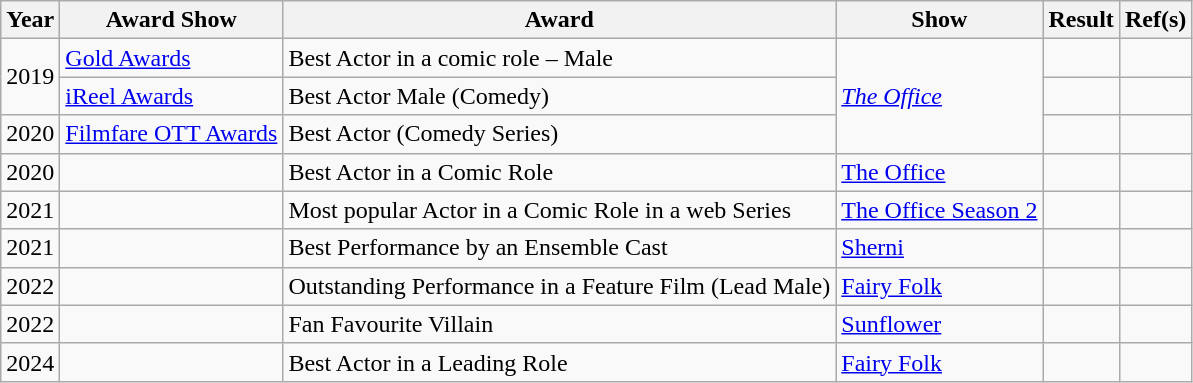<table class="wikitable sortable">
<tr>
<th>Year</th>
<th>Award Show</th>
<th>Award</th>
<th>Show</th>
<th>Result</th>
<th>Ref(s)</th>
</tr>
<tr>
<td rowspan="2">2019</td>
<td><a href='#'>Gold Awards</a></td>
<td>Best Actor in a comic role – Male</td>
<td rowspan="3"><em><a href='#'>The Office</a></em></td>
<td></td>
<td></td>
</tr>
<tr>
<td><a href='#'>iReel Awards</a></td>
<td>Best Actor Male (Comedy)</td>
<td></td>
<td></td>
</tr>
<tr>
<td>2020</td>
<td><a href='#'>Filmfare OTT Awards</a></td>
<td>Best Actor (Comedy Series)</td>
<td></td>
<td></td>
</tr>
<tr>
<td>2020</td>
<td></td>
<td>Best Actor in a Comic Role</td>
<td><a href='#'>The Office</a></td>
<td></td>
<td></td>
</tr>
<tr>
<td>2021</td>
<td></td>
<td>Most popular Actor in a Comic Role in a web Series</td>
<td><a href='#'>The Office Season 2</a></td>
<td></td>
<td></td>
</tr>
<tr>
<td>2021</td>
<td></td>
<td>Best Performance by an Ensemble Cast </td>
<td><a href='#'>Sherni</a></td>
<td></td>
<td></td>
</tr>
<tr>
<td>2022</td>
<td></td>
<td>Outstanding Performance in a Feature Film (Lead Male)</td>
<td><a href='#'>Fairy Folk</a></td>
<td></td>
<td></td>
</tr>
<tr>
<td>2022</td>
<td></td>
<td>Fan Favourite Villain</td>
<td><a href='#'>Sunflower</a></td>
<td></td>
<td></td>
</tr>
<tr>
<td>2024</td>
<td></td>
<td>Best Actor in a Leading Role</td>
<td><a href='#'>Fairy Folk</a></td>
<td></td>
<td></td>
</tr>
</table>
